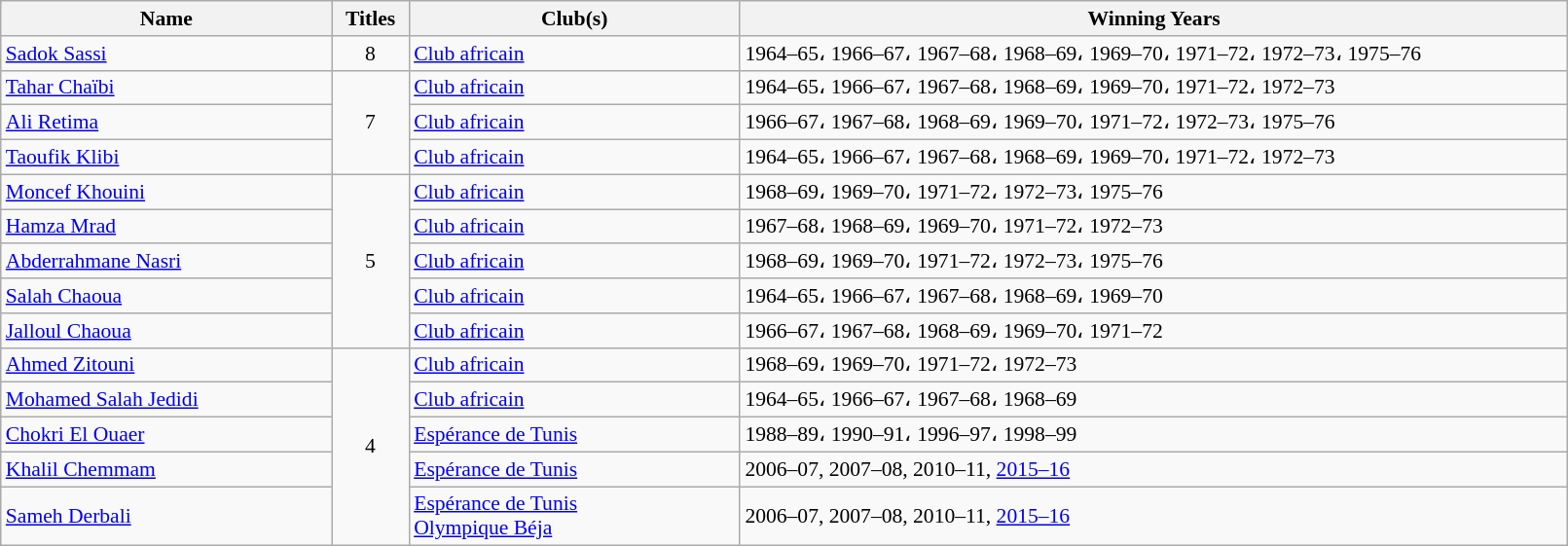<table class="wikitable collapsed" style="font-size:90%; text-align:left;" width="85%">
<tr>
<th width="10%">Name</th>
<th width="1%">Titles</th>
<th width="10%">Club(s)</th>
<th width="25%">Winning Years</th>
</tr>
<tr>
<td> <a href='#'>Sadok Sassi</a></td>
<td align="center">8</td>
<td><a href='#'>Club africain</a></td>
<td>1964–65، 1966–67، 1967–68، 1968–69، 1969–70، 1971–72، 1972–73، 1975–76</td>
</tr>
<tr>
<td> <a href='#'>Tahar Chaïbi</a></td>
<td rowspan="3" align="center">7</td>
<td><a href='#'>Club africain</a></td>
<td>1964–65، 1966–67، 1967–68، 1968–69، 1969–70، 1971–72، 1972–73</td>
</tr>
<tr>
<td> <a href='#'>Ali Retima</a></td>
<td><a href='#'>Club africain</a></td>
<td>1966–67، 1967–68، 1968–69، 1969–70، 1971–72، 1972–73، 1975–76</td>
</tr>
<tr>
<td> <a href='#'>Taoufik Klibi</a></td>
<td><a href='#'>Club africain</a></td>
<td>1964–65، 1966–67، 1967–68، 1968–69، 1969–70، 1971–72، 1972–73</td>
</tr>
<tr>
<td> <a href='#'>Moncef Khouini</a></td>
<td rowspan="5" align="center">5</td>
<td><a href='#'>Club africain</a></td>
<td>1968–69، 1969–70، 1971–72، 1972–73، 1975–76</td>
</tr>
<tr>
<td> <a href='#'>Hamza Mrad</a></td>
<td><a href='#'>Club africain</a></td>
<td>1967–68، 1968–69، 1969–70، 1971–72، 1972–73</td>
</tr>
<tr>
<td> <a href='#'>Abderrahmane Nasri</a></td>
<td><a href='#'>Club africain</a></td>
<td>1968–69، 1969–70، 1971–72، 1972–73، 1975–76</td>
</tr>
<tr>
<td> <a href='#'>Salah Chaoua</a></td>
<td><a href='#'>Club africain</a></td>
<td>1964–65، 1966–67، 1967–68، 1968–69، 1969–70</td>
</tr>
<tr>
<td> <a href='#'>Jalloul Chaoua</a></td>
<td><a href='#'>Club africain</a></td>
<td>1966–67، 1967–68، 1968–69، 1969–70، 1971–72</td>
</tr>
<tr>
<td> <a href='#'>Ahmed Zitouni</a></td>
<td rowspan="5" align="center">4</td>
<td><a href='#'>Club africain</a></td>
<td>1968–69، 1969–70، 1971–72، 1972–73</td>
</tr>
<tr>
<td> <a href='#'>Mohamed Salah Jedidi</a></td>
<td><a href='#'>Club africain</a></td>
<td>1964–65، 1966–67، 1967–68، 1968–69</td>
</tr>
<tr>
<td> <a href='#'>Chokri El Ouaer</a></td>
<td><a href='#'>Espérance de Tunis</a></td>
<td>1988–89، 1990–91، 1996–97، 1998–99</td>
</tr>
<tr>
<td> <a href='#'>Khalil Chemmam</a></td>
<td><a href='#'>Espérance de Tunis</a></td>
<td>2006–07, 2007–08, 2010–11, <a href='#'>2015–16</a></td>
</tr>
<tr>
<td> <a href='#'>Sameh Derbali</a></td>
<td><a href='#'>Espérance de Tunis</a><br><a href='#'>Olympique Béja</a></td>
<td>2006–07, 2007–08, 2010–11, <a href='#'>2015–16</a></td>
</tr>
</table>
